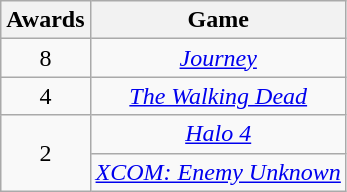<table class="wikitable floatleft" rowspan="2" style="text-align:center;" background: #f6e39c;>
<tr>
<th scope="col">Awards</th>
<th scope="col">Game</th>
</tr>
<tr>
<td>8</td>
<td><em><a href='#'>Journey</a></em></td>
</tr>
<tr>
<td>4</td>
<td><em><a href='#'>The Walking Dead</a></em></td>
</tr>
<tr>
<td rowspan=2>2</td>
<td><em><a href='#'>Halo 4</a></em></td>
</tr>
<tr>
<td><em><a href='#'>XCOM: Enemy Unknown</a></em></td>
</tr>
</table>
